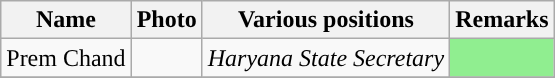<table class="wikitable sortable" style="text-align:center">
<tr>
<th Style="background-color:">Name</th>
<th Style="background-color:">Photo</th>
<th Style="background-color:">Various positions</th>
<th Style="background-color:">Remarks</th>
</tr>
<tr>
<td>Prem Chand</td>
<td></td>
<td><em>Haryana State Secretary</em></td>
<td bgcolor = LightGreen></td>
</tr>
<tr>
</tr>
</table>
